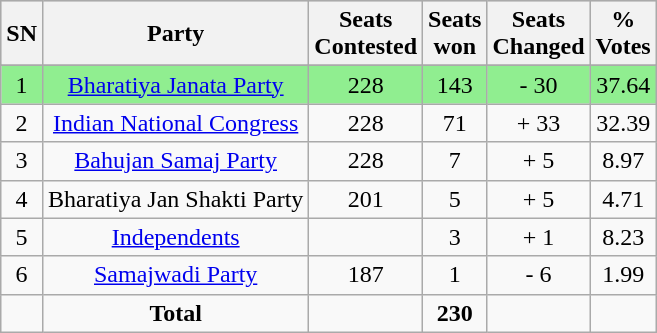<table class="wikitable sortable" style="text-align:center;">
<tr bgcolor="#cccccc">
<th>SN</th>
<th>Party</th>
<th>Seats<br>Contested</th>
<th>Seats<br>won</th>
<th>Seats<br> Changed</th>
<th>%<br>Votes</th>
</tr>
<tr>
</tr>
<tr style="background: #90EE90;">
<td>1</td>
<td><a href='#'>Bharatiya Janata Party</a></td>
<td>228</td>
<td>143</td>
<td>- 30</td>
<td>37.64</td>
</tr>
<tr>
<td>2</td>
<td><a href='#'>Indian National Congress</a></td>
<td>228</td>
<td>71</td>
<td>+ 33</td>
<td>32.39</td>
</tr>
<tr>
<td>3</td>
<td><a href='#'>Bahujan Samaj Party</a></td>
<td>228</td>
<td>7</td>
<td>+ 5</td>
<td>8.97</td>
</tr>
<tr>
<td>4</td>
<td>Bharatiya Jan Shakti Party</td>
<td>201</td>
<td>5</td>
<td>+ 5</td>
<td>4.71</td>
</tr>
<tr>
<td>5</td>
<td><a href='#'>Independents</a></td>
<td></td>
<td>3</td>
<td>+ 1</td>
<td>8.23</td>
</tr>
<tr>
<td>6</td>
<td><a href='#'>Samajwadi Party</a></td>
<td>187</td>
<td>1</td>
<td>- 6</td>
<td>1.99</td>
</tr>
<tr>
<td></td>
<td><strong>Total</strong></td>
<td></td>
<td><strong>230</strong></td>
<td></td>
<td></td>
</tr>
</table>
